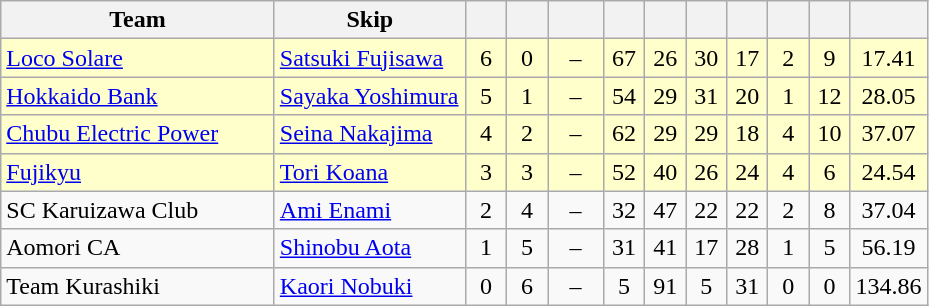<table class=wikitable  style="text-align:center;">
<tr>
<th width=175>Team</th>
<th width=120>Skip</th>
<th width=20></th>
<th width=20></th>
<th width=30></th>
<th width=20></th>
<th width=20></th>
<th width=20></th>
<th width=20></th>
<th width=20></th>
<th width=20></th>
<th width=20></th>
</tr>
<tr bgcolor=#ffffcc>
<td style="text-align:left;"> <a href='#'>Loco Solare</a></td>
<td style="text-align:left;"><a href='#'>Satsuki Fujisawa</a></td>
<td>6</td>
<td>0</td>
<td>–</td>
<td>67</td>
<td>26</td>
<td>30</td>
<td>17</td>
<td>2</td>
<td>9</td>
<td>17.41</td>
</tr>
<tr bgcolor=#ffffcc>
<td style="text-align:left;"> <a href='#'>Hokkaido Bank</a></td>
<td style="text-align:left;"><a href='#'>Sayaka Yoshimura</a></td>
<td>5</td>
<td>1</td>
<td>–</td>
<td>54</td>
<td>29</td>
<td>31</td>
<td>20</td>
<td>1</td>
<td>12</td>
<td>28.05</td>
</tr>
<tr bgcolor=#ffffcc>
<td style="text-align:left;"> <a href='#'>Chubu Electric Power</a></td>
<td style="text-align:left;"><a href='#'>Seina Nakajima</a></td>
<td>4</td>
<td>2</td>
<td>–</td>
<td>62</td>
<td>29</td>
<td>29</td>
<td>18</td>
<td>4</td>
<td>10</td>
<td>37.07</td>
</tr>
<tr bgcolor=#ffffcc>
<td style="text-align:left;"> <a href='#'>Fujikyu</a></td>
<td style="text-align:left;"><a href='#'>Tori Koana</a></td>
<td>3</td>
<td>3</td>
<td>–</td>
<td>52</td>
<td>40</td>
<td>26</td>
<td>24</td>
<td>4</td>
<td>6</td>
<td>24.54</td>
</tr>
<tr>
<td style="text-align:left;"> SC Karuizawa Club</td>
<td style="text-align:left;"><a href='#'>Ami Enami</a></td>
<td>2</td>
<td>4</td>
<td>–</td>
<td>32</td>
<td>47</td>
<td>22</td>
<td>22</td>
<td>2</td>
<td>8</td>
<td>37.04</td>
</tr>
<tr>
<td style="text-align:left;"> Aomori CA</td>
<td style="text-align:left;"><a href='#'>Shinobu Aota</a></td>
<td>1</td>
<td>5</td>
<td>–</td>
<td>31</td>
<td>41</td>
<td>17</td>
<td>28</td>
<td>1</td>
<td>5</td>
<td>56.19</td>
</tr>
<tr>
<td style="text-align:left;"> Team Kurashiki</td>
<td style="text-align:left;"><a href='#'>Kaori Nobuki</a></td>
<td>0</td>
<td>6</td>
<td>–</td>
<td>5</td>
<td>91</td>
<td>5</td>
<td>31</td>
<td>0</td>
<td>0</td>
<td>134.86</td>
</tr>
</table>
